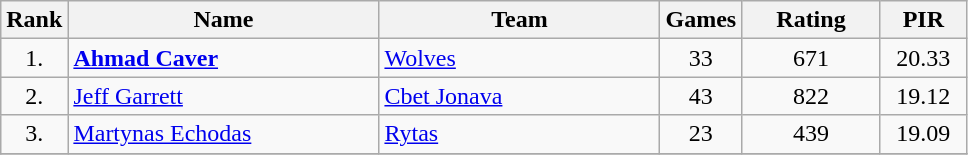<table class="wikitable" style="text-align: center;">
<tr>
<th>Rank</th>
<th width=200>Name</th>
<th width=180>Team</th>
<th>Games</th>
<th width=85>Rating</th>
<th width=50>PIR</th>
</tr>
<tr>
<td>1.</td>
<td align="left"> <strong><a href='#'>Ahmad Caver</a></strong></td>
<td align="left"><a href='#'>Wolves</a></td>
<td>33</td>
<td>671</td>
<td>20.33</td>
</tr>
<tr>
<td>2.</td>
<td align="left"> <a href='#'>Jeff Garrett</a></td>
<td align="left"><a href='#'>Cbet Jonava</a></td>
<td>43</td>
<td>822</td>
<td>19.12</td>
</tr>
<tr>
<td>3.</td>
<td align="left"> <a href='#'>Martynas Echodas</a></td>
<td align="left"><a href='#'>Rytas</a></td>
<td>23</td>
<td>439</td>
<td>19.09</td>
</tr>
<tr>
</tr>
</table>
